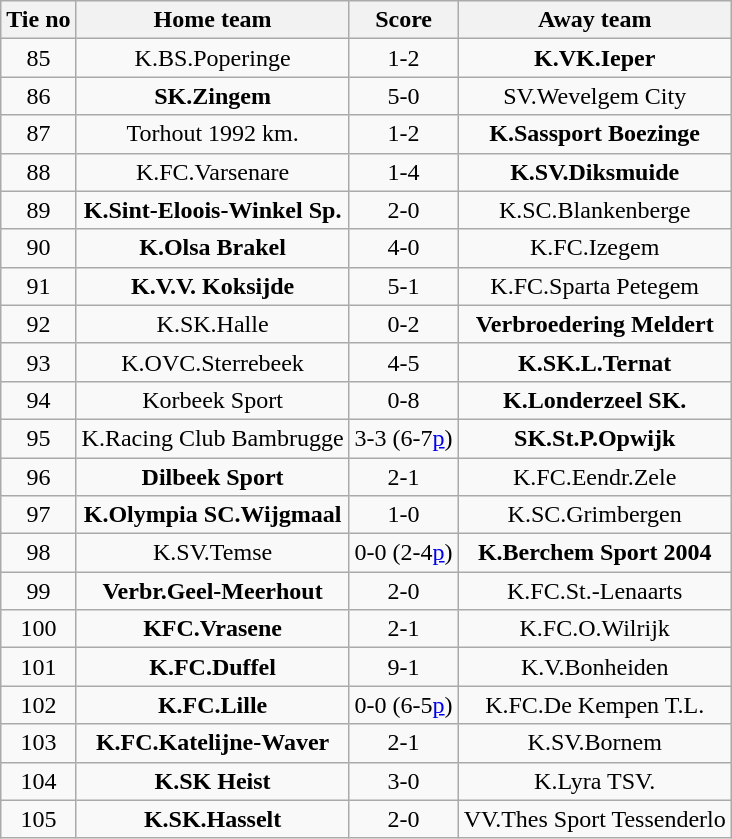<table class="wikitable" style="text-align: center">
<tr>
<th>Tie no</th>
<th>Home team</th>
<th>Score</th>
<th>Away team</th>
</tr>
<tr>
<td>85</td>
<td>K.BS.Poperinge</td>
<td>1-2</td>
<td><strong>K.VK.Ieper</strong></td>
</tr>
<tr>
<td>86</td>
<td><strong>SK.Zingem</strong></td>
<td>5-0</td>
<td>SV.Wevelgem City</td>
</tr>
<tr>
<td>87</td>
<td>Torhout 1992 km.</td>
<td>1-2</td>
<td><strong>K.Sassport Boezinge</strong></td>
</tr>
<tr>
<td>88</td>
<td>K.FC.Varsenare</td>
<td>1-4</td>
<td><strong>K.SV.Diksmuide</strong></td>
</tr>
<tr>
<td>89</td>
<td><strong>K.Sint-Eloois-Winkel Sp.</strong></td>
<td>2-0</td>
<td>K.SC.Blankenberge</td>
</tr>
<tr>
<td>90</td>
<td><strong>K.Olsa Brakel</strong></td>
<td>4-0</td>
<td>K.FC.Izegem</td>
</tr>
<tr>
<td>91</td>
<td><strong>K.V.V. Koksijde</strong></td>
<td>5-1</td>
<td>K.FC.Sparta Petegem</td>
</tr>
<tr>
<td>92</td>
<td>K.SK.Halle</td>
<td>0-2</td>
<td><strong>Verbroedering Meldert</strong></td>
</tr>
<tr>
<td>93</td>
<td>K.OVC.Sterrebeek</td>
<td>4-5</td>
<td><strong>K.SK.L.Ternat</strong></td>
</tr>
<tr>
<td>94</td>
<td>Korbeek Sport</td>
<td>0-8</td>
<td><strong>K.Londerzeel SK.</strong></td>
</tr>
<tr>
<td>95</td>
<td>K.Racing Club Bambrugge</td>
<td>3-3 (6-7<a href='#'>p</a>)</td>
<td><strong>SK.St.P.Opwijk</strong></td>
</tr>
<tr>
<td>96</td>
<td><strong>Dilbeek Sport</strong></td>
<td>2-1</td>
<td>K.FC.Eendr.Zele</td>
</tr>
<tr>
<td>97</td>
<td><strong>K.Olympia SC.Wijgmaal</strong></td>
<td>1-0</td>
<td>K.SC.Grimbergen</td>
</tr>
<tr>
<td>98</td>
<td>K.SV.Temse</td>
<td>0-0 (2-4<a href='#'>p</a>)</td>
<td><strong>K.Berchem Sport 2004</strong></td>
</tr>
<tr>
<td>99</td>
<td><strong>Verbr.Geel-Meerhout</strong></td>
<td>2-0</td>
<td>K.FC.St.-Lenaarts</td>
</tr>
<tr>
<td>100</td>
<td><strong>KFC.Vrasene</strong></td>
<td>2-1</td>
<td>K.FC.O.Wilrijk</td>
</tr>
<tr>
<td>101</td>
<td><strong>K.FC.Duffel</strong></td>
<td>9-1</td>
<td>K.V.Bonheiden</td>
</tr>
<tr>
<td>102</td>
<td><strong>K.FC.Lille</strong></td>
<td>0-0 (6-5<a href='#'>p</a>)</td>
<td>K.FC.De Kempen T.L.</td>
</tr>
<tr>
<td>103</td>
<td><strong>K.FC.Katelijne-Waver</strong></td>
<td>2-1</td>
<td>K.SV.Bornem</td>
</tr>
<tr>
<td>104</td>
<td><strong>K.SK Heist</strong></td>
<td>3-0</td>
<td>K.Lyra TSV.</td>
</tr>
<tr>
<td>105</td>
<td><strong>K.SK.Hasselt</strong></td>
<td>2-0</td>
<td>VV.Thes Sport Tessenderlo</td>
</tr>
</table>
